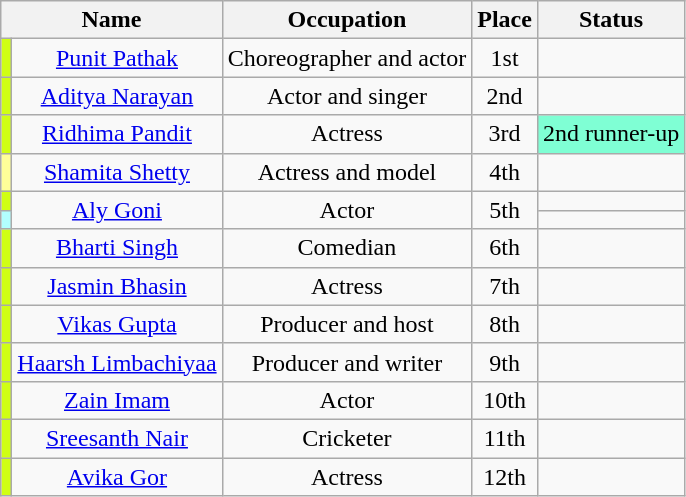<table class="wikitable sortable" style="text-align:center;">
<tr>
<th colspan="2">Name</th>
<th>Occupation</th>
<th>Place</th>
<th>Status</th>
</tr>
<tr>
<td style="background:#D0FF14;"></td>
<td><a href='#'>Punit Pathak</a></td>
<td>Choreographer and actor</td>
<td>1st</td>
<td></td>
</tr>
<tr>
<td style="background:#D0FF14;"></td>
<td><a href='#'>Aditya Narayan</a></td>
<td>Actor and singer</td>
<td>2nd</td>
<td></td>
</tr>
<tr>
<td style="background:#D0FF14;"></td>
<td><a href='#'>Ridhima Pandit</a></td>
<td>Actress</td>
<td>3rd</td>
<td bgcolor="7FFFD4">2nd runner-up</td>
</tr>
<tr>
<td style="background:#FFFF99;"></td>
<td><a href='#'>Shamita Shetty</a></td>
<td>Actress and model</td>
<td>4th</td>
<td></td>
</tr>
<tr>
<td style="background:#D0FF14;"></td>
<td rowspan="2"><a href='#'>Aly Goni</a></td>
<td rowspan="2">Actor</td>
<td rowspan="2">5th</td>
<td></td>
</tr>
<tr>
<td style="background:#B2FFFF;"></td>
<td></td>
</tr>
<tr>
<td style="background:#D0FF14;"></td>
<td><a href='#'>Bharti Singh</a></td>
<td>Comedian</td>
<td>6th</td>
<td></td>
</tr>
<tr>
<td style="background:#D0FF14;"></td>
<td><a href='#'>Jasmin Bhasin</a></td>
<td>Actress</td>
<td>7th</td>
<td></td>
</tr>
<tr>
<td style="background:#D0FF14;"></td>
<td><a href='#'>Vikas Gupta</a></td>
<td>Producer and host</td>
<td>8th</td>
<td></td>
</tr>
<tr>
<td style="background:#D0FF14;"></td>
<td><a href='#'>Haarsh Limbachiyaa</a></td>
<td>Producer and writer</td>
<td>9th</td>
<td></td>
</tr>
<tr>
<td style="background:#D0FF14;"></td>
<td><a href='#'>Zain Imam</a></td>
<td>Actor</td>
<td>10th</td>
<td></td>
</tr>
<tr>
<td style="background:#D0FF14;"></td>
<td><a href='#'>Sreesanth Nair</a></td>
<td>Cricketer</td>
<td>11th</td>
<td></td>
</tr>
<tr>
<td style="background:#D0FF14;"></td>
<td><a href='#'>Avika Gor</a></td>
<td>Actress</td>
<td>12th</td>
<td></td>
</tr>
</table>
